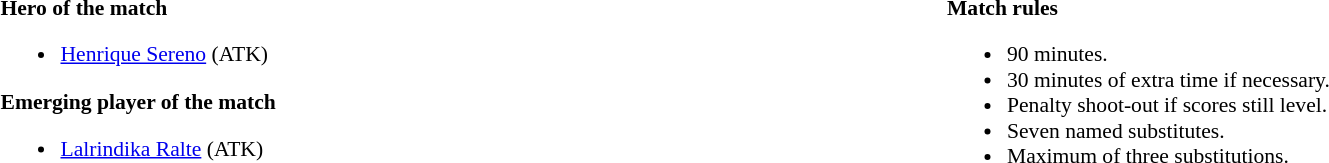<table style="width:100%; font-size:90%;">
<tr>
<td style="width:50%; vertical-align:top;"><br><strong>Hero of the match</strong><ul><li><a href='#'>Henrique Sereno</a> (ATK)</li></ul><strong>Emerging player of the match</strong><ul><li><a href='#'>Lalrindika Ralte</a> (ATK)</li></ul></td>
<td style="width:50%; vertical-align:top;"><br><strong>Match rules</strong><ul><li>90 minutes.</li><li>30 minutes of extra time if necessary.</li><li>Penalty shoot-out if scores still level.</li><li>Seven named substitutes.</li><li>Maximum of three substitutions.</li></ul></td>
</tr>
</table>
